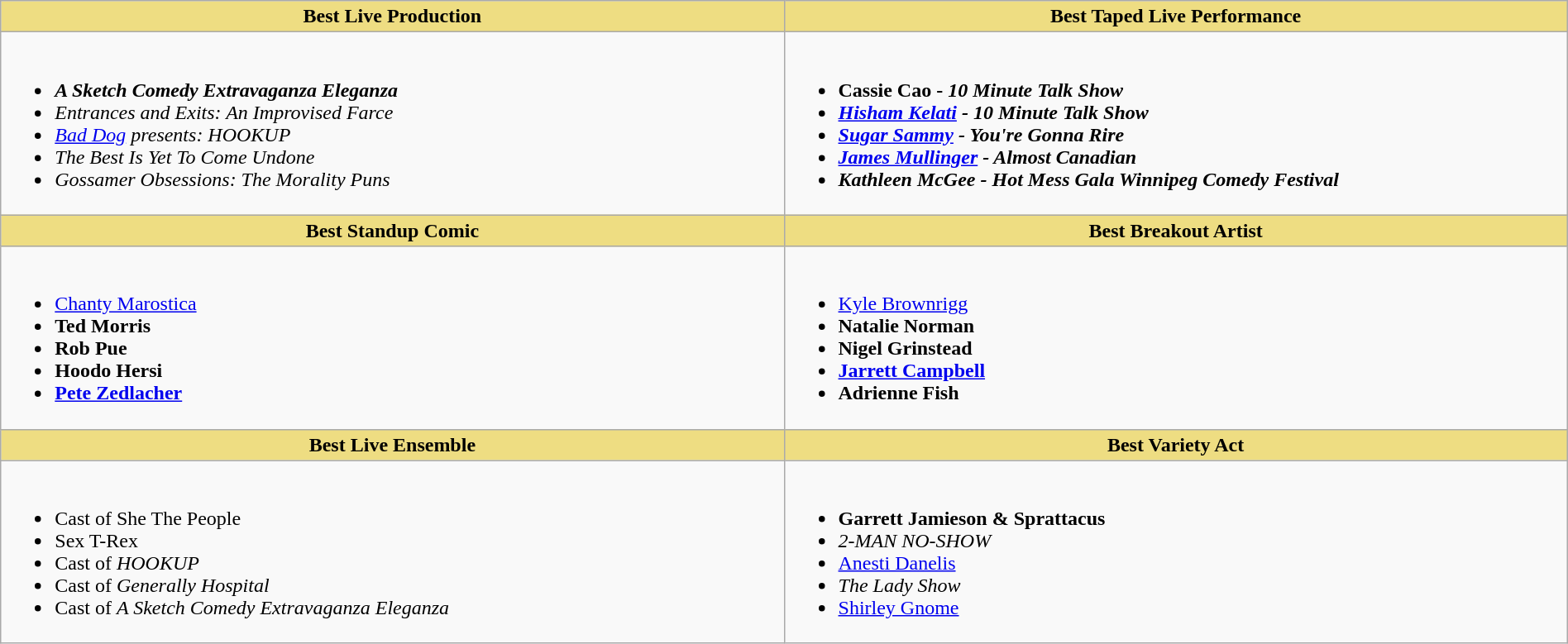<table class="wikitable" style="width:100%">
<tr>
<th style="background:#EEDD82; width:50%">Best Live Production</th>
<th style="background:#EEDD82; width:50%">Best Taped Live Performance</th>
</tr>
<tr>
<td valign="top"><br><ul><li> <strong><em>A Sketch Comedy Extravaganza Eleganza</em></strong></li><li><em>Entrances and Exits: An Improvised Farce</em></li><li><em><a href='#'>Bad Dog</a> presents: HOOKUP</em></li><li><em>The Best Is Yet To Come Undone</em></li><li><em>Gossamer Obsessions: The Morality Puns</em></li></ul></td>
<td valign="top"><br><ul><li> <strong>Cassie Cao - <em>10 Minute Talk Show<strong><em></li><li><a href='#'>Hisham Kelati</a> - </em>10 Minute Talk Show<em></li><li><a href='#'>Sugar Sammy</a> - </em>You're Gonna Rire<em></li><li><a href='#'>James Mullinger</a> - </em>Almost Canadian<em></li><li>Kathleen McGee - </em>Hot Mess Gala<em> Winnipeg Comedy Festival</li></ul></td>
</tr>
<tr>
<th style="background:#EEDD82; width:50%">Best Standup Comic</th>
<th style="background:#EEDD82; width:50%">Best Breakout Artist</th>
</tr>
<tr>
<td valign="top"><br><ul><li> </strong><a href='#'>Chanty Marostica</a><strong></li><li>Ted Morris</li><li>Rob Pue</li><li>Hoodo Hersi</li><li><a href='#'>Pete Zedlacher</a></li></ul></td>
<td valign="top"><br><ul><li> </strong><a href='#'>Kyle Brownrigg</a><strong></li><li>Natalie Norman</li><li>Nigel Grinstead</li><li><a href='#'>Jarrett Campbell</a></li><li>Adrienne Fish</li></ul></td>
</tr>
<tr>
<th style="background:#EEDD82; width:50%">Best Live Ensemble</th>
<th style="background:#EEDD82; width:50%">Best Variety Act</th>
</tr>
<tr>
<td valign="top"><br><ul><li> </strong>Cast of </em>She The People</em></strong></li><li>Sex T-Rex</li><li>Cast of <em>HOOKUP</em></li><li>Cast of <em>Generally Hospital</em></li><li>Cast of <em>A Sketch Comedy Extravaganza Eleganza</em></li></ul></td>
<td valign="top"><br><ul><li> <strong>Garrett Jamieson & Sprattacus</strong></li><li><em>2-MAN NO-SHOW</em></li><li><a href='#'>Anesti Danelis</a></li><li><em>The Lady Show</em></li><li><a href='#'>Shirley Gnome</a></li></ul></td>
</tr>
</table>
